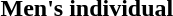<table>
<tr>
<th scope="row">Men's individual<br></th>
<td></td>
<td></td>
<td></td>
</tr>
</table>
